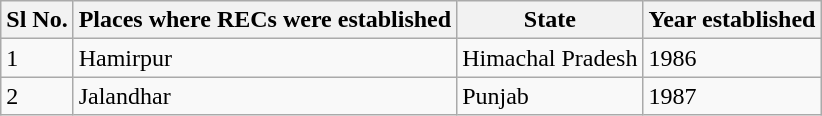<table class="wikitable">
<tr>
<th>Sl No.</th>
<th>Places where RECs were established</th>
<th>State</th>
<th>Year established</th>
</tr>
<tr>
<td>1</td>
<td>Hamirpur</td>
<td>Himachal Pradesh</td>
<td>1986</td>
</tr>
<tr>
<td>2</td>
<td>Jalandhar</td>
<td>Punjab</td>
<td>1987</td>
</tr>
</table>
